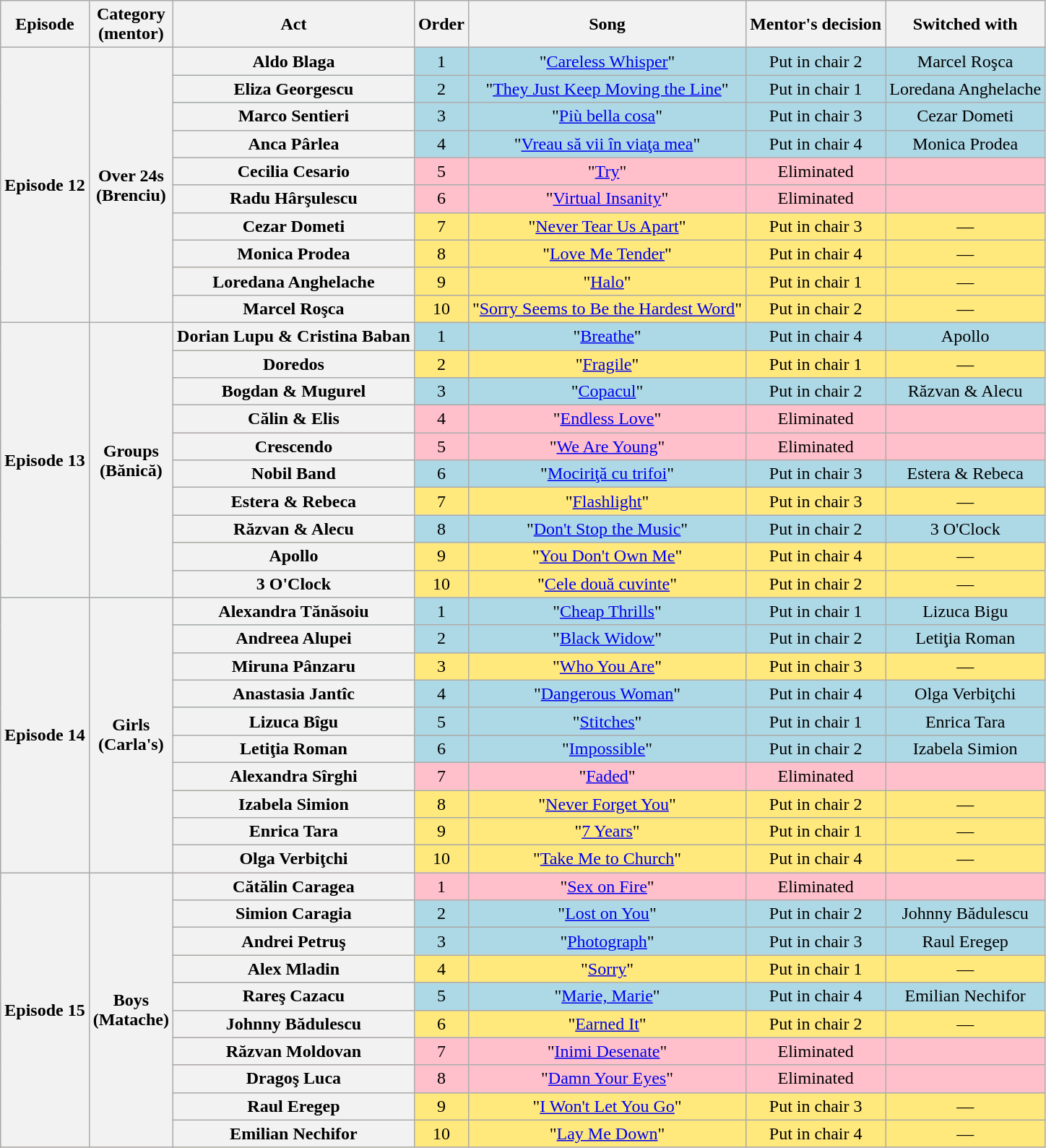<table class="wikitable plainrowheaders" style="text-align: center;">
<tr>
<th scope="col">Episode</th>
<th>Category<br> (mentor)</th>
<th>Act</th>
<th>Order</th>
<th>Song</th>
<th>Mentor's decision</th>
<th>Switched with</th>
</tr>
<tr bgcolor=lightblue>
<th rowspan=10>Episode 12 <br></th>
<th rowspan=10>Over 24s<br> (Brenciu)</th>
<th>Aldo Blaga</th>
<td>1</td>
<td>"<a href='#'>Careless Whisper</a>"</td>
<td>Put in chair 2</td>
<td>Marcel Roşca</td>
</tr>
<tr bgcolor=lightblue>
<th>Eliza Georgescu</th>
<td>2</td>
<td>"<a href='#'>They Just Keep Moving the Line</a>"</td>
<td>Put in chair 1</td>
<td>Loredana Anghelache</td>
</tr>
<tr bgcolor=lightblue>
<th>Marco Sentieri</th>
<td>3</td>
<td>"<a href='#'>Più bella cosa</a>"</td>
<td>Put in chair 3</td>
<td>Cezar Dometi</td>
</tr>
<tr bgcolor=lightblue>
<th>Anca Pârlea</th>
<td>4</td>
<td>"<a href='#'>Vreau să vii în viaţa mea</a>"</td>
<td>Put in chair 4</td>
<td>Monica Prodea</td>
</tr>
<tr bgcolor=pink>
<th>Cecilia Cesario</th>
<td>5</td>
<td>"<a href='#'>Try</a>"</td>
<td>Eliminated</td>
<td></td>
</tr>
<tr bgcolor=pink>
<th>Radu Hârşulescu</th>
<td>6</td>
<td>"<a href='#'>Virtual Insanity</a>"</td>
<td>Eliminated</td>
<td></td>
</tr>
<tr bgcolor=#FFE87C>
<th>Cezar Dometi</th>
<td>7</td>
<td>"<a href='#'>Never Tear Us Apart</a>"</td>
<td>Put in chair 3</td>
<td>—</td>
</tr>
<tr bgcolor=#FFE87C>
<th>Monica Prodea</th>
<td>8</td>
<td>"<a href='#'>Love Me Tender</a>"</td>
<td>Put in chair 4</td>
<td>—</td>
</tr>
<tr bgcolor=#FFE87C>
<th>Loredana Anghelache</th>
<td>9</td>
<td>"<a href='#'>Halo</a>"</td>
<td>Put in chair 1</td>
<td>—</td>
</tr>
<tr bgcolor=#FFE87C>
<th>Marcel Roşca</th>
<td>10</td>
<td>"<a href='#'>Sorry Seems to Be the Hardest Word</a>"</td>
<td>Put in chair 2</td>
<td>—</td>
</tr>
<tr bgcolor=lightblue>
<th rowspan=10>Episode 13 <br></th>
<th rowspan=10>Groups<br> (Bănică)</th>
<th>Dorian Lupu & Cristina Baban</th>
<td>1</td>
<td>"<a href='#'>Breathe</a>"</td>
<td>Put in chair 4</td>
<td>Apollo</td>
</tr>
<tr bgcolor=#FFE87C>
<th>Doredos</th>
<td>2</td>
<td>"<a href='#'>Fragile</a>"</td>
<td>Put in chair 1</td>
<td>—</td>
</tr>
<tr bgcolor=lightblue>
<th>Bogdan & Mugurel</th>
<td>3</td>
<td>"<a href='#'>Copacul</a>"</td>
<td>Put in chair 2</td>
<td>Răzvan & Alecu</td>
</tr>
<tr bgcolor=pink>
<th>Călin & Elis</th>
<td>4</td>
<td>"<a href='#'>Endless Love</a>"</td>
<td>Eliminated</td>
<td></td>
</tr>
<tr bgcolor=pink>
<th>Crescendo</th>
<td>5</td>
<td>"<a href='#'>We Are Young</a>"</td>
<td>Eliminated</td>
<td></td>
</tr>
<tr bgcolor=lightblue>
<th>Nobil Band</th>
<td>6</td>
<td>"<a href='#'>Mociriţă cu trifoi</a>"</td>
<td>Put in chair 3</td>
<td>Estera & Rebeca</td>
</tr>
<tr bgcolor=#FFE87C>
<th>Estera & Rebeca</th>
<td>7</td>
<td>"<a href='#'>Flashlight</a>"</td>
<td>Put in chair 3</td>
<td>—</td>
</tr>
<tr bgcolor=lightblue>
<th>Răzvan & Alecu</th>
<td>8</td>
<td>"<a href='#'>Don't Stop the Music</a>"</td>
<td>Put in chair 2</td>
<td>3 O'Clock</td>
</tr>
<tr bgcolor=#FFE87C>
<th>Apollo</th>
<td>9</td>
<td>"<a href='#'>You Don't Own Me</a>"</td>
<td>Put in chair 4</td>
<td>—</td>
</tr>
<tr bgcolor=#FFE87C>
<th>3 O'Clock</th>
<td>10</td>
<td>"<a href='#'>Cele două cuvinte</a>"</td>
<td>Put in chair 2</td>
<td>—</td>
</tr>
<tr bgcolor=lightblue>
<th rowspan=10>Episode 14 <br></th>
<th rowspan=10>Girls<br> (Carla's)</th>
<th>Alexandra Tănăsoiu</th>
<td>1</td>
<td>"<a href='#'>Cheap Thrills</a>"</td>
<td>Put in chair 1</td>
<td>Lizuca Bigu</td>
</tr>
<tr bgcolor=lightblue>
<th>Andreea Alupei</th>
<td>2</td>
<td>"<a href='#'>Black Widow</a>"</td>
<td>Put in chair 2</td>
<td>Letiţia Roman</td>
</tr>
<tr bgcolor=#FFE87C>
<th>Miruna Pânzaru</th>
<td>3</td>
<td>"<a href='#'>Who You Are</a>"</td>
<td>Put in chair 3</td>
<td>—</td>
</tr>
<tr bgcolor=lightblue>
<th>Anastasia Jantîc</th>
<td>4</td>
<td>"<a href='#'>Dangerous Woman</a>"</td>
<td>Put in chair 4</td>
<td>Olga Verbiţchi</td>
</tr>
<tr bgcolor=lightblue>
<th>Lizuca Bîgu</th>
<td>5</td>
<td>"<a href='#'>Stitches</a>"</td>
<td>Put in chair 1</td>
<td>Enrica Tara</td>
</tr>
<tr bgcolor=lightblue>
<th>Letiţia Roman</th>
<td>6</td>
<td>"<a href='#'>Impossible</a>"</td>
<td>Put in chair 2</td>
<td>Izabela Simion</td>
</tr>
<tr bgcolor=pink>
<th>Alexandra Sîrghi</th>
<td>7</td>
<td>"<a href='#'>Faded</a>"</td>
<td>Eliminated</td>
<td></td>
</tr>
<tr bgcolor=#FFE87C>
<th>Izabela Simion</th>
<td>8</td>
<td>"<a href='#'>Never Forget You</a>"</td>
<td>Put in chair 2</td>
<td>—</td>
</tr>
<tr bgcolor=#FFE87C>
<th>Enrica Tara</th>
<td>9</td>
<td>"<a href='#'>7 Years</a>"</td>
<td>Put in chair 1</td>
<td>—</td>
</tr>
<tr bgcolor=#FFE87C>
<th>Olga Verbiţchi</th>
<td>10</td>
<td>"<a href='#'>Take Me to Church</a>"</td>
<td>Put in chair 4</td>
<td>—</td>
</tr>
<tr bgcolor=pink>
<th rowspan=10>Episode 15 <br></th>
<th rowspan=10>Boys<br> (Matache)</th>
<th>Cătălin Caragea</th>
<td>1</td>
<td>"<a href='#'>Sex on Fire</a>"</td>
<td>Eliminated</td>
<td></td>
</tr>
<tr bgcolor=lightblue>
<th>Simion Caragia</th>
<td>2</td>
<td>"<a href='#'>Lost on You</a>"</td>
<td>Put in chair 2</td>
<td>Johnny Bădulescu</td>
</tr>
<tr bgcolor=lightblue>
<th>Andrei Petruş</th>
<td>3</td>
<td>"<a href='#'>Photograph</a>"</td>
<td>Put in chair 3</td>
<td>Raul Eregep</td>
</tr>
<tr bgcolor=#FFE87C>
<th>Alex Mladin</th>
<td>4</td>
<td>"<a href='#'>Sorry</a>"</td>
<td>Put in chair 1</td>
<td>—</td>
</tr>
<tr bgcolor=lightblue>
<th>Rareş Cazacu</th>
<td>5</td>
<td>"<a href='#'>Marie, Marie</a>"</td>
<td>Put in chair 4</td>
<td>Emilian Nechifor</td>
</tr>
<tr bgcolor=#FFE87C>
<th>Johnny Bădulescu</th>
<td>6</td>
<td>"<a href='#'>Earned It</a>"</td>
<td>Put in chair 2</td>
<td>—</td>
</tr>
<tr bgcolor=pink>
<th>Răzvan Moldovan</th>
<td>7</td>
<td>"<a href='#'>Inimi Desenate</a>"</td>
<td>Eliminated</td>
<td></td>
</tr>
<tr bgcolor=pink>
<th>Dragoş Luca</th>
<td>8</td>
<td>"<a href='#'>Damn Your Eyes</a>"</td>
<td>Eliminated</td>
<td></td>
</tr>
<tr bgcolor=#FFE87C>
<th>Raul Eregep</th>
<td>9</td>
<td>"<a href='#'>I Won't Let You Go</a>"</td>
<td>Put in chair 3</td>
<td>—</td>
</tr>
<tr bgcolor=#FFE87C>
<th>Emilian Nechifor</th>
<td>10</td>
<td>"<a href='#'>Lay Me Down</a>"</td>
<td>Put in chair 4</td>
<td>—</td>
</tr>
</table>
